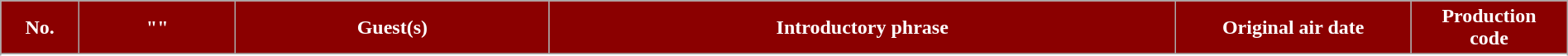<table class="wikitable plainrowheaders" style="width:100%; margin:auto;">
<tr>
<th style="background-color: #8B0000; color:#ffffff" width=5%><abbr>No.</abbr></th>
<th style="background-color: #8B0000; color:#ffffff" width=10%>"<a href='#'></a>"</th>
<th style="background-color: #8B0000; color:#ffffff" width=20%>Guest(s)</th>
<th style="background-color: #8B0000; color:#ffffff" width=40%>Introductory phrase</th>
<th style="background-color: #8B0000; color:#ffffff" width=15%>Original air date</th>
<th style="background-color: #8B0000; color:#ffffff" width=10%>Production <br> code</th>
</tr>
<tr>
</tr>
<tr>
</tr>
<tr>
</tr>
<tr>
</tr>
<tr>
</tr>
<tr>
</tr>
<tr>
</tr>
<tr>
</tr>
<tr>
</tr>
<tr>
</tr>
<tr>
</tr>
<tr>
</tr>
<tr>
</tr>
</table>
